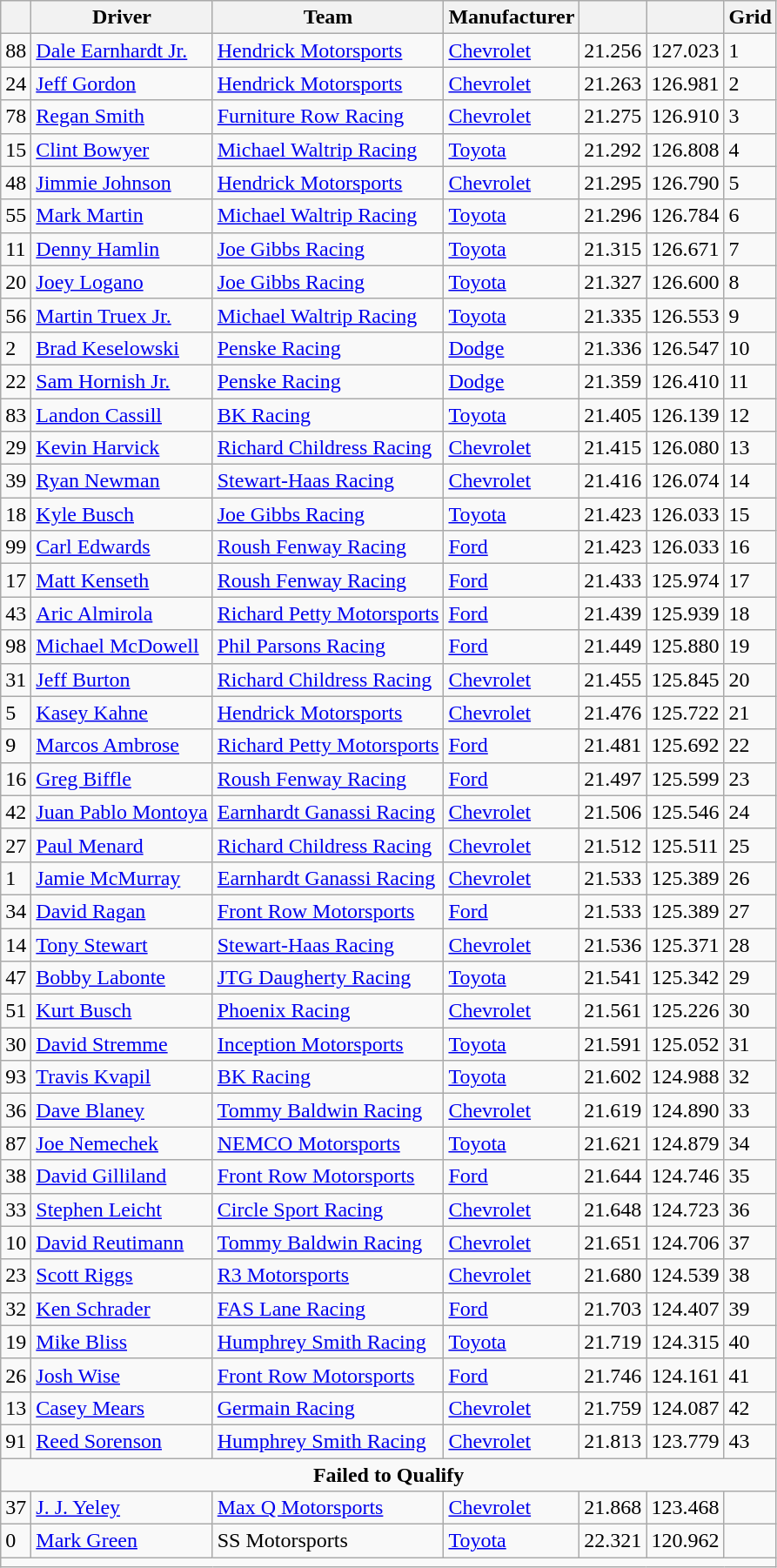<table class="wikitable">
<tr>
<th></th>
<th>Driver</th>
<th>Team</th>
<th>Manufacturer</th>
<th></th>
<th></th>
<th>Grid</th>
</tr>
<tr>
<td>88</td>
<td><a href='#'>Dale Earnhardt Jr.</a></td>
<td><a href='#'>Hendrick Motorsports</a></td>
<td><a href='#'>Chevrolet</a></td>
<td>21.256</td>
<td>127.023</td>
<td>1</td>
</tr>
<tr>
<td>24</td>
<td><a href='#'>Jeff Gordon</a></td>
<td><a href='#'>Hendrick Motorsports</a></td>
<td><a href='#'>Chevrolet</a></td>
<td>21.263</td>
<td>126.981</td>
<td>2</td>
</tr>
<tr>
<td>78</td>
<td><a href='#'>Regan Smith</a></td>
<td><a href='#'>Furniture Row Racing</a></td>
<td><a href='#'>Chevrolet</a></td>
<td>21.275</td>
<td>126.910</td>
<td>3</td>
</tr>
<tr>
<td>15</td>
<td><a href='#'>Clint Bowyer</a></td>
<td><a href='#'>Michael Waltrip Racing</a></td>
<td><a href='#'>Toyota</a></td>
<td>21.292</td>
<td>126.808</td>
<td>4</td>
</tr>
<tr>
<td>48</td>
<td><a href='#'>Jimmie Johnson</a></td>
<td><a href='#'>Hendrick Motorsports</a></td>
<td><a href='#'>Chevrolet</a></td>
<td>21.295</td>
<td>126.790</td>
<td>5</td>
</tr>
<tr>
<td>55</td>
<td><a href='#'>Mark Martin</a></td>
<td><a href='#'>Michael Waltrip Racing</a></td>
<td><a href='#'>Toyota</a></td>
<td>21.296</td>
<td>126.784</td>
<td>6</td>
</tr>
<tr>
<td>11</td>
<td><a href='#'>Denny Hamlin</a></td>
<td><a href='#'>Joe Gibbs Racing</a></td>
<td><a href='#'>Toyota</a></td>
<td>21.315</td>
<td>126.671</td>
<td>7</td>
</tr>
<tr>
<td>20</td>
<td><a href='#'>Joey Logano</a></td>
<td><a href='#'>Joe Gibbs Racing</a></td>
<td><a href='#'>Toyota</a></td>
<td>21.327</td>
<td>126.600</td>
<td>8</td>
</tr>
<tr>
<td>56</td>
<td><a href='#'>Martin Truex Jr.</a></td>
<td><a href='#'>Michael Waltrip Racing</a></td>
<td><a href='#'>Toyota</a></td>
<td>21.335</td>
<td>126.553</td>
<td>9</td>
</tr>
<tr>
<td>2</td>
<td><a href='#'>Brad Keselowski</a></td>
<td><a href='#'>Penske Racing</a></td>
<td><a href='#'>Dodge</a></td>
<td>21.336</td>
<td>126.547</td>
<td>10</td>
</tr>
<tr>
<td>22</td>
<td><a href='#'>Sam Hornish Jr.</a></td>
<td><a href='#'>Penske Racing</a></td>
<td><a href='#'>Dodge</a></td>
<td>21.359</td>
<td>126.410</td>
<td>11</td>
</tr>
<tr>
<td>83</td>
<td><a href='#'>Landon Cassill</a></td>
<td><a href='#'>BK Racing</a></td>
<td><a href='#'>Toyota</a></td>
<td>21.405</td>
<td>126.139</td>
<td>12</td>
</tr>
<tr>
<td>29</td>
<td><a href='#'>Kevin Harvick</a></td>
<td><a href='#'>Richard Childress Racing</a></td>
<td><a href='#'>Chevrolet</a></td>
<td>21.415</td>
<td>126.080</td>
<td>13</td>
</tr>
<tr>
<td>39</td>
<td><a href='#'>Ryan Newman</a></td>
<td><a href='#'>Stewart-Haas Racing</a></td>
<td><a href='#'>Chevrolet</a></td>
<td>21.416</td>
<td>126.074</td>
<td>14</td>
</tr>
<tr>
<td>18</td>
<td><a href='#'>Kyle Busch</a></td>
<td><a href='#'>Joe Gibbs Racing</a></td>
<td><a href='#'>Toyota</a></td>
<td>21.423</td>
<td>126.033</td>
<td>15</td>
</tr>
<tr>
<td>99</td>
<td><a href='#'>Carl Edwards</a></td>
<td><a href='#'>Roush Fenway Racing</a></td>
<td><a href='#'>Ford</a></td>
<td>21.423</td>
<td>126.033</td>
<td>16</td>
</tr>
<tr>
<td>17</td>
<td><a href='#'>Matt Kenseth</a></td>
<td><a href='#'>Roush Fenway Racing</a></td>
<td><a href='#'>Ford</a></td>
<td>21.433</td>
<td>125.974</td>
<td>17</td>
</tr>
<tr>
<td>43</td>
<td><a href='#'>Aric Almirola</a></td>
<td><a href='#'>Richard Petty Motorsports</a></td>
<td><a href='#'>Ford</a></td>
<td>21.439</td>
<td>125.939</td>
<td>18</td>
</tr>
<tr>
<td>98</td>
<td><a href='#'>Michael McDowell</a></td>
<td><a href='#'>Phil Parsons Racing</a></td>
<td><a href='#'>Ford</a></td>
<td>21.449</td>
<td>125.880</td>
<td>19</td>
</tr>
<tr>
<td>31</td>
<td><a href='#'>Jeff Burton</a></td>
<td><a href='#'>Richard Childress Racing</a></td>
<td><a href='#'>Chevrolet</a></td>
<td>21.455</td>
<td>125.845</td>
<td>20</td>
</tr>
<tr>
<td>5</td>
<td><a href='#'>Kasey Kahne</a></td>
<td><a href='#'>Hendrick Motorsports</a></td>
<td><a href='#'>Chevrolet</a></td>
<td>21.476</td>
<td>125.722</td>
<td>21</td>
</tr>
<tr>
<td>9</td>
<td><a href='#'>Marcos Ambrose</a></td>
<td><a href='#'>Richard Petty Motorsports</a></td>
<td><a href='#'>Ford</a></td>
<td>21.481</td>
<td>125.692</td>
<td>22</td>
</tr>
<tr>
<td>16</td>
<td><a href='#'>Greg Biffle</a></td>
<td><a href='#'>Roush Fenway Racing</a></td>
<td><a href='#'>Ford</a></td>
<td>21.497</td>
<td>125.599</td>
<td>23</td>
</tr>
<tr>
<td>42</td>
<td><a href='#'>Juan Pablo Montoya</a></td>
<td><a href='#'>Earnhardt Ganassi Racing</a></td>
<td><a href='#'>Chevrolet</a></td>
<td>21.506</td>
<td>125.546</td>
<td>24</td>
</tr>
<tr>
<td>27</td>
<td><a href='#'>Paul Menard</a></td>
<td><a href='#'>Richard Childress Racing</a></td>
<td><a href='#'>Chevrolet</a></td>
<td>21.512</td>
<td>125.511</td>
<td>25</td>
</tr>
<tr>
<td>1</td>
<td><a href='#'>Jamie McMurray</a></td>
<td><a href='#'>Earnhardt Ganassi Racing</a></td>
<td><a href='#'>Chevrolet</a></td>
<td>21.533</td>
<td>125.389</td>
<td>26</td>
</tr>
<tr>
<td>34</td>
<td><a href='#'>David Ragan</a></td>
<td><a href='#'>Front Row Motorsports</a></td>
<td><a href='#'>Ford</a></td>
<td>21.533</td>
<td>125.389</td>
<td>27</td>
</tr>
<tr>
<td>14</td>
<td><a href='#'>Tony Stewart</a></td>
<td><a href='#'>Stewart-Haas Racing</a></td>
<td><a href='#'>Chevrolet</a></td>
<td>21.536</td>
<td>125.371</td>
<td>28</td>
</tr>
<tr>
<td>47</td>
<td><a href='#'>Bobby Labonte</a></td>
<td><a href='#'>JTG Daugherty Racing</a></td>
<td><a href='#'>Toyota</a></td>
<td>21.541</td>
<td>125.342</td>
<td>29</td>
</tr>
<tr>
<td>51</td>
<td><a href='#'>Kurt Busch</a></td>
<td><a href='#'>Phoenix Racing</a></td>
<td><a href='#'>Chevrolet</a></td>
<td>21.561</td>
<td>125.226</td>
<td>30</td>
</tr>
<tr>
<td>30</td>
<td><a href='#'>David Stremme</a></td>
<td><a href='#'>Inception Motorsports</a></td>
<td><a href='#'>Toyota</a></td>
<td>21.591</td>
<td>125.052</td>
<td>31</td>
</tr>
<tr>
<td>93</td>
<td><a href='#'>Travis Kvapil</a></td>
<td><a href='#'>BK Racing</a></td>
<td><a href='#'>Toyota</a></td>
<td>21.602</td>
<td>124.988</td>
<td>32</td>
</tr>
<tr>
<td>36</td>
<td><a href='#'>Dave Blaney</a></td>
<td><a href='#'>Tommy Baldwin Racing</a></td>
<td><a href='#'>Chevrolet</a></td>
<td>21.619</td>
<td>124.890</td>
<td>33</td>
</tr>
<tr>
<td>87</td>
<td><a href='#'>Joe Nemechek</a></td>
<td><a href='#'>NEMCO Motorsports</a></td>
<td><a href='#'>Toyota</a></td>
<td>21.621</td>
<td>124.879</td>
<td>34</td>
</tr>
<tr>
<td>38</td>
<td><a href='#'>David Gilliland</a></td>
<td><a href='#'>Front Row Motorsports</a></td>
<td><a href='#'>Ford</a></td>
<td>21.644</td>
<td>124.746</td>
<td>35</td>
</tr>
<tr>
<td>33</td>
<td><a href='#'>Stephen Leicht</a></td>
<td><a href='#'>Circle Sport Racing</a></td>
<td><a href='#'>Chevrolet</a></td>
<td>21.648</td>
<td>124.723</td>
<td>36</td>
</tr>
<tr>
<td>10</td>
<td><a href='#'>David Reutimann</a></td>
<td><a href='#'>Tommy Baldwin Racing</a></td>
<td><a href='#'>Chevrolet</a></td>
<td>21.651</td>
<td>124.706</td>
<td>37</td>
</tr>
<tr>
<td>23</td>
<td><a href='#'>Scott Riggs</a></td>
<td><a href='#'>R3 Motorsports</a></td>
<td><a href='#'>Chevrolet</a></td>
<td>21.680</td>
<td>124.539</td>
<td>38</td>
</tr>
<tr>
<td>32</td>
<td><a href='#'>Ken Schrader</a></td>
<td><a href='#'>FAS Lane Racing</a></td>
<td><a href='#'>Ford</a></td>
<td>21.703</td>
<td>124.407</td>
<td>39</td>
</tr>
<tr>
<td>19</td>
<td><a href='#'>Mike Bliss</a></td>
<td><a href='#'>Humphrey Smith Racing</a></td>
<td><a href='#'>Toyota</a></td>
<td>21.719</td>
<td>124.315</td>
<td>40</td>
</tr>
<tr>
<td>26</td>
<td><a href='#'>Josh Wise</a></td>
<td><a href='#'>Front Row Motorsports</a></td>
<td><a href='#'>Ford</a></td>
<td>21.746</td>
<td>124.161</td>
<td>41</td>
</tr>
<tr>
<td>13</td>
<td><a href='#'>Casey Mears</a></td>
<td><a href='#'>Germain Racing</a></td>
<td><a href='#'>Chevrolet</a></td>
<td>21.759</td>
<td>124.087</td>
<td>42</td>
</tr>
<tr>
<td>91</td>
<td><a href='#'>Reed Sorenson</a></td>
<td><a href='#'>Humphrey Smith Racing</a></td>
<td><a href='#'>Chevrolet</a></td>
<td>21.813</td>
<td>123.779</td>
<td>43</td>
</tr>
<tr>
<td colspan="7" style="text-align:center;"><strong>Failed to Qualify</strong></td>
</tr>
<tr>
<td>37</td>
<td><a href='#'>J. J. Yeley</a></td>
<td><a href='#'>Max Q Motorsports</a></td>
<td><a href='#'>Chevrolet</a></td>
<td>21.868</td>
<td>123.468</td>
<td></td>
</tr>
<tr>
<td>0</td>
<td><a href='#'>Mark Green</a></td>
<td>SS Motorsports</td>
<td><a href='#'>Toyota</a></td>
<td>22.321</td>
<td>120.962</td>
<td></td>
</tr>
<tr>
<td colspan="8"></td>
</tr>
</table>
